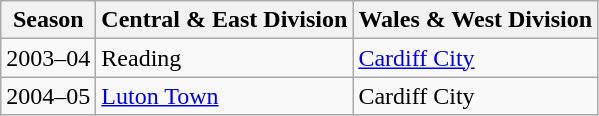<table class="wikitable">
<tr>
<th>Season</th>
<th>Central & East Division</th>
<th>Wales & West Division</th>
</tr>
<tr>
<td>2003–04</td>
<td>Reading</td>
<td><a href='#'>Cardiff City</a></td>
</tr>
<tr>
<td>2004–05</td>
<td><a href='#'>Luton Town</a></td>
<td>Cardiff City</td>
</tr>
</table>
